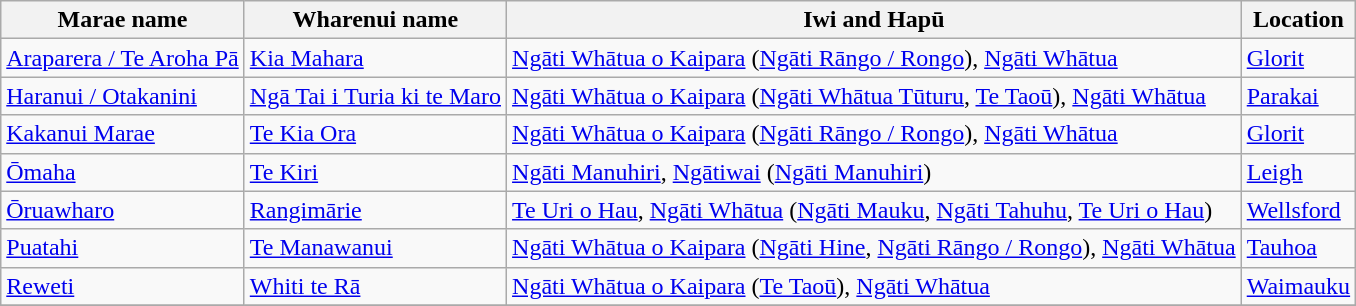<table class="wikitable sortable">
<tr>
<th>Marae name</th>
<th>Wharenui name</th>
<th>Iwi and Hapū</th>
<th>Location</th>
</tr>
<tr>
<td><a href='#'>Araparera / Te Aroha Pā</a></td>
<td><a href='#'>Kia Mahara</a></td>
<td><a href='#'>Ngāti Whātua o Kaipara</a> (<a href='#'>Ngāti Rāngo / Rongo</a>), <a href='#'>Ngāti Whātua</a></td>
<td><a href='#'>Glorit</a></td>
</tr>
<tr>
<td><a href='#'>Haranui / Otakanini</a></td>
<td><a href='#'>Ngā Tai i Turia ki te Maro</a></td>
<td><a href='#'>Ngāti Whātua o Kaipara</a> (<a href='#'>Ngāti Whātua Tūturu</a>, <a href='#'>Te Taoū</a>), <a href='#'>Ngāti Whātua</a></td>
<td><a href='#'>Parakai</a></td>
</tr>
<tr>
<td><a href='#'>Kakanui Marae</a></td>
<td><a href='#'>Te Kia Ora</a></td>
<td><a href='#'>Ngāti Whātua o Kaipara</a> (<a href='#'>Ngāti Rāngo / Rongo</a>), <a href='#'>Ngāti Whātua</a></td>
<td><a href='#'>Glorit</a></td>
</tr>
<tr>
<td><a href='#'>Ōmaha</a></td>
<td><a href='#'>Te Kiri</a></td>
<td><a href='#'>Ngāti Manuhiri</a>, <a href='#'>Ngātiwai</a> (<a href='#'>Ngāti Manuhiri</a>)</td>
<td><a href='#'>Leigh</a></td>
</tr>
<tr>
<td><a href='#'>Ōruawharo</a></td>
<td><a href='#'>Rangimārie</a></td>
<td><a href='#'>Te Uri o Hau</a>, <a href='#'>Ngāti Whātua</a> (<a href='#'>Ngāti Mauku</a>, <a href='#'>Ngāti Tahuhu</a>, <a href='#'>Te Uri o Hau</a>)</td>
<td><a href='#'>Wellsford</a></td>
</tr>
<tr>
<td><a href='#'>Puatahi</a></td>
<td><a href='#'>Te Manawanui</a></td>
<td><a href='#'>Ngāti Whātua o Kaipara</a> (<a href='#'>Ngāti Hine</a>, <a href='#'>Ngāti Rāngo / Rongo</a>), <a href='#'>Ngāti Whātua</a></td>
<td><a href='#'>Tauhoa</a></td>
</tr>
<tr>
<td><a href='#'>Reweti</a></td>
<td><a href='#'>Whiti te Rā</a></td>
<td><a href='#'>Ngāti Whātua o Kaipara</a> (<a href='#'>Te Taoū</a>), <a href='#'>Ngāti Whātua</a></td>
<td><a href='#'>Waimauku</a></td>
</tr>
<tr>
</tr>
</table>
